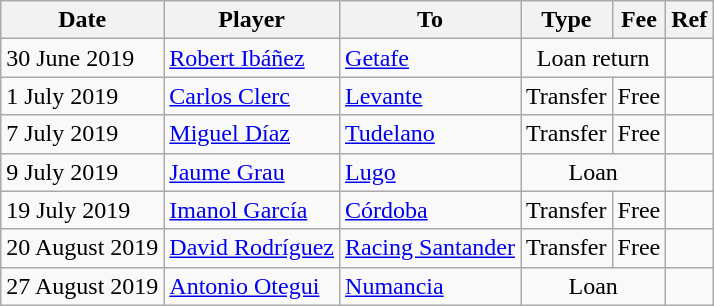<table class="wikitable">
<tr>
<th>Date</th>
<th>Player</th>
<th>To</th>
<th>Type</th>
<th>Fee</th>
<th>Ref</th>
</tr>
<tr>
<td>30 June 2019</td>
<td> <a href='#'>Robert Ibáñez</a></td>
<td><a href='#'>Getafe</a></td>
<td align=center colspan=2>Loan return</td>
<td align=center></td>
</tr>
<tr>
<td>1 July 2019</td>
<td> <a href='#'>Carlos Clerc</a></td>
<td><a href='#'>Levante</a></td>
<td align=center>Transfer</td>
<td align=center>Free</td>
<td align=center></td>
</tr>
<tr>
<td>7 July 2019</td>
<td> <a href='#'>Miguel Díaz</a></td>
<td><a href='#'>Tudelano</a></td>
<td align=center>Transfer</td>
<td align=center>Free</td>
<td align=center></td>
</tr>
<tr>
<td>9 July 2019</td>
<td> <a href='#'>Jaume Grau</a></td>
<td><a href='#'>Lugo</a></td>
<td align=center colspan=2>Loan</td>
<td align=center></td>
</tr>
<tr>
<td>19 July 2019</td>
<td> <a href='#'>Imanol García</a></td>
<td><a href='#'>Córdoba</a></td>
<td align=center>Transfer</td>
<td align=center>Free</td>
<td align=center></td>
</tr>
<tr>
<td>20 August 2019</td>
<td> <a href='#'>David Rodríguez</a></td>
<td><a href='#'>Racing Santander</a></td>
<td align=center>Transfer</td>
<td align=center>Free</td>
<td align=center></td>
</tr>
<tr>
<td>27 August 2019</td>
<td> <a href='#'>Antonio Otegui</a></td>
<td><a href='#'>Numancia</a></td>
<td align=center colspan=2>Loan</td>
<td align=center></td>
</tr>
</table>
